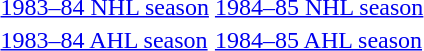<table>
<tr>
<td><a href='#'>1983–84 NHL season</a></td>
<td><a href='#'>1984–85 NHL season</a></td>
</tr>
<tr>
<td><a href='#'>1983–84 AHL season</a></td>
<td><a href='#'>1984–85 AHL season</a></td>
</tr>
<tr>
</tr>
</table>
